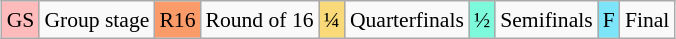<table class="wikitable" style="margin:0.5em auto; font-size:90%; line-height:1.25em;">
<tr>
<td style="background-color:#FFBBBB; text-align:center;">GS</td>
<td>Group stage</td>
<td style="background-color:#FC9B6A; text-align:center;">R16</td>
<td>Round of 16</td>
<td style="background-color:#FAD978; text-align:center;">¼</td>
<td>Quarterfinals</td>
<td style="background-color:#7DFADB; text-align:center;">½</td>
<td>Semifinals</td>
<td style="background-color:#7DE5FA; text-align:center;">F</td>
<td>Final</td>
</tr>
</table>
